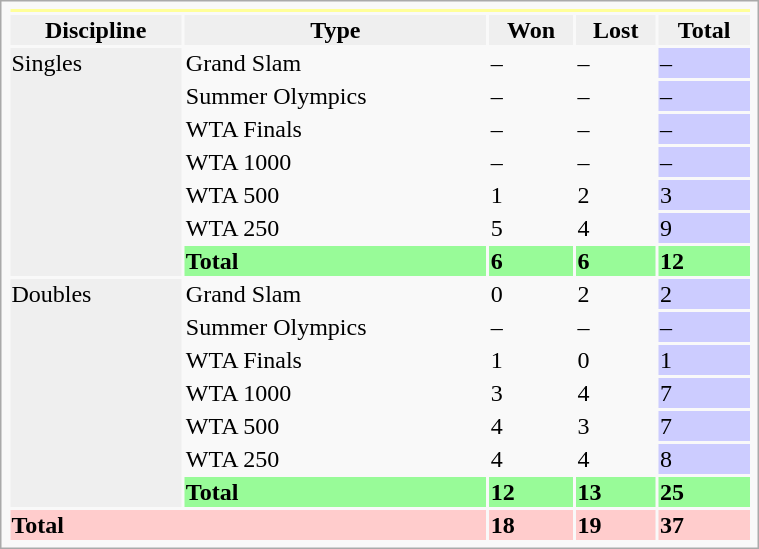<table class="infobox vcard vevent nowrap" width=40%>
<tr bgcolor=FFFF99>
<th colspan="5"></th>
</tr>
<tr style=background:#efefef;font-weight:bold>
<th>Discipline</th>
<th>Type</th>
<th>Won</th>
<th>Lost</th>
<th>Total</th>
</tr>
<tr>
<td rowspan="7" bgcolor=efefef>Singles</td>
<td>Grand Slam</td>
<td>–</td>
<td>–</td>
<td bgcolor=CCCCFF>–</td>
</tr>
<tr>
<td>Summer Olympics</td>
<td>–</td>
<td>–</td>
<td bgcolor=CCCCFF>–</td>
</tr>
<tr>
<td>WTA Finals</td>
<td>–</td>
<td>–</td>
<td bgcolor=CCCCFF>–</td>
</tr>
<tr>
<td>WTA 1000</td>
<td>–</td>
<td>–</td>
<td bgcolor=CCCCFF>–</td>
</tr>
<tr>
<td>WTA 500</td>
<td>1</td>
<td>2</td>
<td bgcolor=#CCF>3</td>
</tr>
<tr>
<td>WTA 250</td>
<td>5</td>
<td>4</td>
<td bgcolor="CCCCFF">9</td>
</tr>
<tr style=background:#98FB98;font-weight:bold>
<td>Total</td>
<td>6</td>
<td>6</td>
<td>12</td>
</tr>
<tr>
<td rowspan="7" bgcolor=efefef>Doubles</td>
<td>Grand Slam</td>
<td>0</td>
<td>2</td>
<td bgcolor=CCCCFF>2</td>
</tr>
<tr>
<td>Summer Olympics</td>
<td>–</td>
<td>–</td>
<td bgcolor=CCCCFF>–</td>
</tr>
<tr>
<td>WTA Finals</td>
<td>1</td>
<td>0</td>
<td bgcolor="CCCCFF">1</td>
</tr>
<tr>
<td>WTA 1000</td>
<td>3</td>
<td>4</td>
<td bgcolor=CCCCFF>7</td>
</tr>
<tr>
<td>WTA 500</td>
<td>4</td>
<td>3</td>
<td bgcolor=#CCF>7</td>
</tr>
<tr>
<td>WTA 250</td>
<td>4</td>
<td>4</td>
<td bgcolor="CCCCFF">8</td>
</tr>
<tr style=background:#98FB98;font-weight:bold>
<td>Total</td>
<td>12</td>
<td>13</td>
<td>25</td>
</tr>
<tr style=background:#FCC;font-weight:bold>
<td colspan=2>Total</td>
<td>18</td>
<td>19</td>
<td>37</td>
</tr>
</table>
